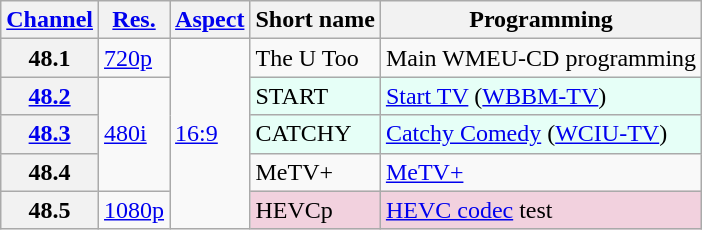<table class="wikitable">
<tr>
<th><a href='#'>Channel</a></th>
<th><a href='#'>Res.</a></th>
<th><a href='#'>Aspect</a></th>
<th>Short name</th>
<th>Programming</th>
</tr>
<tr>
<th scope = "row">48.1</th>
<td><a href='#'>720p</a></td>
<td rowspan="5"><a href='#'>16:9</a></td>
<td>The U Too</td>
<td>Main WMEU-CD programming</td>
</tr>
<tr>
<th scope = "row"><a href='#'>48.2</a></th>
<td rowspan="3"><a href='#'>480i</a></td>
<td style="background-color: #E6FFF7;">START</td>
<td style="background-color: #E6FFF7;"><a href='#'>Start TV</a> (<a href='#'>WBBM-TV</a>)</td>
</tr>
<tr>
<th scope = "row"><a href='#'>48.3</a></th>
<td style="background-color: #E6FFF7;">CATCHY</td>
<td style="background-color: #E6FFF7;"><a href='#'>Catchy Comedy</a> (<a href='#'>WCIU-TV</a>)</td>
</tr>
<tr>
<th scope = "row">48.4</th>
<td>MeTV+</td>
<td><a href='#'>MeTV+</a></td>
</tr>
<tr>
<th scope = "row">48.5</th>
<td><a href='#'>1080p</a></td>
<td style="background-color: #f2d1de;">HEVCp</td>
<td style="background-color: #f2d1de;"><a href='#'>HEVC codec</a> test </td>
</tr>
</table>
